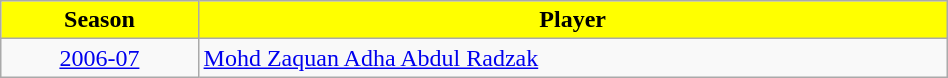<table class="wikitable" style=width:50%>
<tr>
<th style="background:yellow; color:black; text-align:center;">Season</th>
<th style="background:yellow; color:black; text-align:center;">Player</th>
</tr>
<tr>
<td align="center"><a href='#'>2006-07</a></td>
<td> <a href='#'>Mohd Zaquan Adha Abdul Radzak</a></td>
</tr>
</table>
